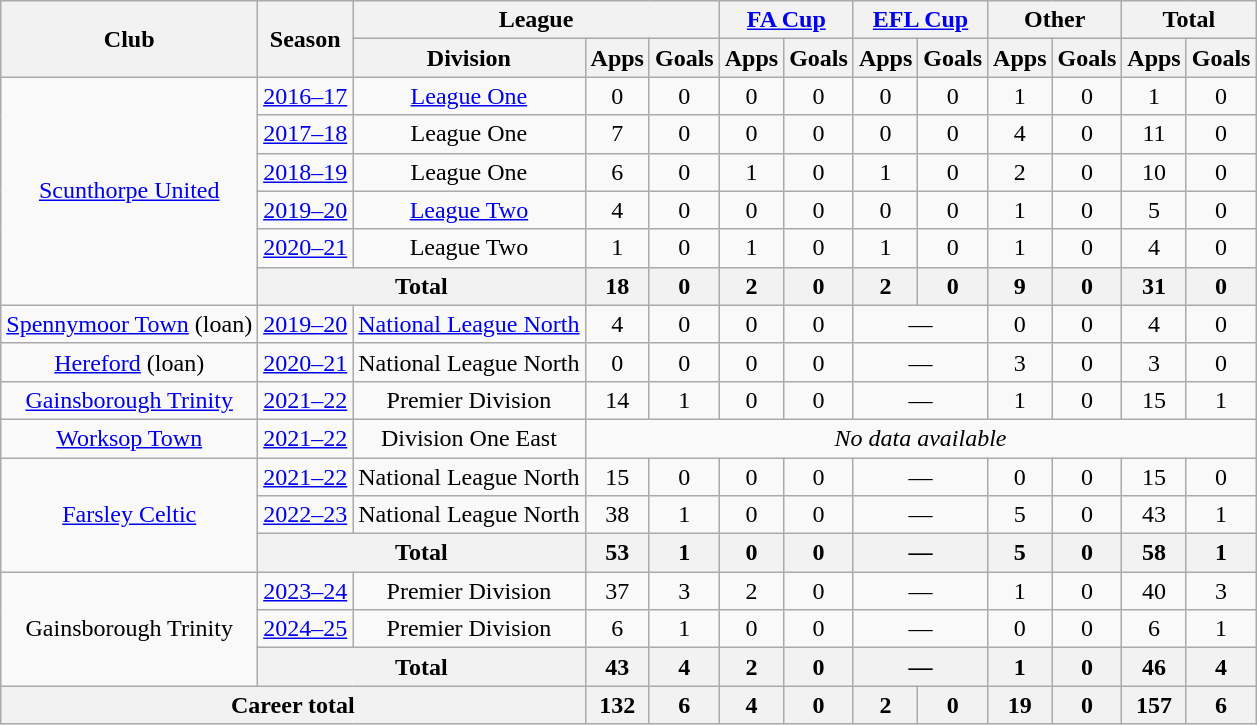<table class="wikitable" style="text-align: center;">
<tr>
<th rowspan="2">Club</th>
<th rowspan="2">Season</th>
<th colspan="3">League</th>
<th colspan="2"><a href='#'>FA Cup</a></th>
<th colspan="2"><a href='#'>EFL Cup</a></th>
<th colspan="2">Other</th>
<th colspan="2">Total</th>
</tr>
<tr>
<th>Division</th>
<th>Apps</th>
<th>Goals</th>
<th>Apps</th>
<th>Goals</th>
<th>Apps</th>
<th>Goals</th>
<th>Apps</th>
<th>Goals</th>
<th>Apps</th>
<th>Goals</th>
</tr>
<tr>
<td rowspan=6><a href='#'>Scunthorpe United</a></td>
<td><a href='#'>2016–17</a></td>
<td><a href='#'>League One</a></td>
<td>0</td>
<td>0</td>
<td>0</td>
<td>0</td>
<td>0</td>
<td>0</td>
<td>1</td>
<td>0</td>
<td>1</td>
<td>0</td>
</tr>
<tr>
<td><a href='#'>2017–18</a></td>
<td>League One</td>
<td>7</td>
<td>0</td>
<td>0</td>
<td>0</td>
<td>0</td>
<td>0</td>
<td>4</td>
<td>0</td>
<td>11</td>
<td>0</td>
</tr>
<tr>
<td><a href='#'>2018–19</a></td>
<td>League One</td>
<td>6</td>
<td>0</td>
<td>1</td>
<td>0</td>
<td>1</td>
<td>0</td>
<td>2</td>
<td>0</td>
<td>10</td>
<td>0</td>
</tr>
<tr>
<td><a href='#'>2019–20</a></td>
<td><a href='#'>League Two</a></td>
<td>4</td>
<td>0</td>
<td>0</td>
<td>0</td>
<td>0</td>
<td>0</td>
<td>1</td>
<td>0</td>
<td>5</td>
<td>0</td>
</tr>
<tr>
<td><a href='#'>2020–21</a></td>
<td>League Two</td>
<td>1</td>
<td>0</td>
<td>1</td>
<td>0</td>
<td>1</td>
<td>0</td>
<td>1</td>
<td>0</td>
<td>4</td>
<td>0</td>
</tr>
<tr>
<th colspan="2">Total</th>
<th>18</th>
<th>0</th>
<th>2</th>
<th>0</th>
<th>2</th>
<th>0</th>
<th>9</th>
<th>0</th>
<th>31</th>
<th>0</th>
</tr>
<tr>
<td><a href='#'>Spennymoor Town</a> (loan)</td>
<td><a href='#'>2019–20</a></td>
<td><a href='#'>National League North</a></td>
<td>4</td>
<td>0</td>
<td>0</td>
<td>0</td>
<td colspan="2">—</td>
<td>0</td>
<td>0</td>
<td>4</td>
<td>0</td>
</tr>
<tr>
<td><a href='#'>Hereford</a> (loan)</td>
<td><a href='#'>2020–21</a></td>
<td>National League North</td>
<td>0</td>
<td>0</td>
<td>0</td>
<td>0</td>
<td colspan="2">—</td>
<td>3</td>
<td>0</td>
<td>3</td>
<td>0</td>
</tr>
<tr>
<td><a href='#'>Gainsborough Trinity</a></td>
<td><a href='#'>2021–22</a></td>
<td><a href='#'></a> Premier Division</td>
<td>14</td>
<td>1</td>
<td>0</td>
<td>0</td>
<td colspan="2">—</td>
<td>1</td>
<td>0</td>
<td>15</td>
<td>1</td>
</tr>
<tr>
<td><a href='#'>Worksop Town</a></td>
<td><a href='#'>2021–22</a></td>
<td> Division One East</td>
<td colspan="10"><em>No data available</em></td>
</tr>
<tr>
<td rowspan="3"><a href='#'>Farsley Celtic</a></td>
<td><a href='#'>2021–22</a></td>
<td>National League North</td>
<td>15</td>
<td>0</td>
<td>0</td>
<td>0</td>
<td colspan="2">—</td>
<td>0</td>
<td>0</td>
<td>15</td>
<td>0</td>
</tr>
<tr>
<td><a href='#'>2022–23</a></td>
<td>National League North</td>
<td>38</td>
<td>1</td>
<td>0</td>
<td>0</td>
<td colspan="2">—</td>
<td>5</td>
<td>0</td>
<td>43</td>
<td>1</td>
</tr>
<tr>
<th colspan="2">Total</th>
<th>53</th>
<th>1</th>
<th>0</th>
<th>0</th>
<th colspan="2">—</th>
<th>5</th>
<th>0</th>
<th>58</th>
<th>1</th>
</tr>
<tr>
<td rowspan="3">Gainsborough Trinity</td>
<td><a href='#'>2023–24</a></td>
<td> Premier Division</td>
<td>37</td>
<td>3</td>
<td>2</td>
<td>0</td>
<td colspan="2">—</td>
<td>1</td>
<td>0</td>
<td>40</td>
<td>3</td>
</tr>
<tr>
<td><a href='#'>2024–25</a></td>
<td> Premier Division</td>
<td>6</td>
<td>1</td>
<td>0</td>
<td>0</td>
<td colspan="2">—</td>
<td>0</td>
<td>0</td>
<td>6</td>
<td>1</td>
</tr>
<tr>
<th colspan="2">Total</th>
<th>43</th>
<th>4</th>
<th>2</th>
<th>0</th>
<th colspan="2">—</th>
<th>1</th>
<th>0</th>
<th>46</th>
<th>4</th>
</tr>
<tr>
<th colspan="3">Career total</th>
<th>132</th>
<th>6</th>
<th>4</th>
<th>0</th>
<th>2</th>
<th>0</th>
<th>19</th>
<th>0</th>
<th>157</th>
<th>6</th>
</tr>
</table>
